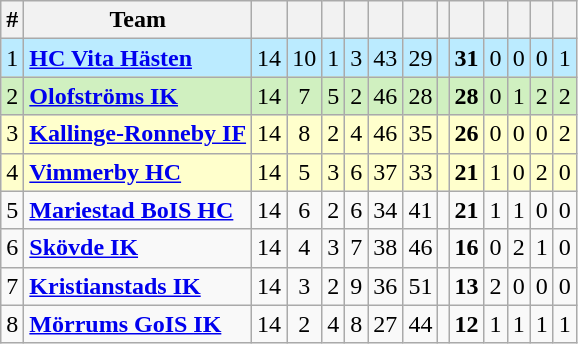<table class="wikitable sortable">
<tr>
<th>#</th>
<th>Team</th>
<th></th>
<th></th>
<th></th>
<th></th>
<th></th>
<th></th>
<th></th>
<th></th>
<th></th>
<th></th>
<th></th>
<th></th>
</tr>
<tr style="background: #BBEBFF;">
<td>1</td>
<td><strong><a href='#'>HC Vita Hästen</a></strong></td>
<td style="text-align: center;">14</td>
<td style="text-align: center;">10</td>
<td style="text-align: center;">1</td>
<td style="text-align: center;">3</td>
<td style="text-align: center;">43</td>
<td style="text-align: center;">29</td>
<td style="text-align: center;"></td>
<td style="text-align: center;"><strong>31</strong></td>
<td style="text-align: center;">0</td>
<td style="text-align: center;">0</td>
<td style="text-align: center;">0</td>
<td style="text-align: center;">1</td>
</tr>
<tr style="background: #D0F0C0;">
<td>2</td>
<td><strong><a href='#'>Olofströms IK</a></strong></td>
<td style="text-align: center;">14</td>
<td style="text-align: center;">7</td>
<td style="text-align: center;">5</td>
<td style="text-align: center;">2</td>
<td style="text-align: center;">46</td>
<td style="text-align: center;">28</td>
<td style="text-align: center;"></td>
<td style="text-align: center;"><strong>28</strong></td>
<td style="text-align: center;">0</td>
<td style="text-align: center;">1</td>
<td style="text-align: center;">2</td>
<td style="text-align: center;">2</td>
</tr>
<tr style="background: #FFFFCC;">
<td>3</td>
<td><strong><a href='#'>Kallinge-Ronneby IF</a></strong></td>
<td style="text-align: center;">14</td>
<td style="text-align: center;">8</td>
<td style="text-align: center;">2</td>
<td style="text-align: center;">4</td>
<td style="text-align: center;">46</td>
<td style="text-align: center;">35</td>
<td style="text-align: center;"></td>
<td style="text-align: center;"><strong>26</strong></td>
<td style="text-align: center;">0</td>
<td style="text-align: center;">0</td>
<td style="text-align: center;">0</td>
<td style="text-align: center;">2</td>
</tr>
<tr style="background: #FFFFCC;">
<td>4</td>
<td><strong><a href='#'>Vimmerby HC</a></strong></td>
<td style="text-align: center;">14</td>
<td style="text-align: center;">5</td>
<td style="text-align: center;">3</td>
<td style="text-align: center;">6</td>
<td style="text-align: center;">37</td>
<td style="text-align: center;">33</td>
<td style="text-align: center;"></td>
<td style="text-align: center;"><strong>21</strong></td>
<td style="text-align: center;">1</td>
<td style="text-align: center;">0</td>
<td style="text-align: center;">2</td>
<td style="text-align: center;">0</td>
</tr>
<tr>
<td>5</td>
<td><strong><a href='#'>Mariestad BoIS HC</a></strong></td>
<td style="text-align: center;">14</td>
<td style="text-align: center;">6</td>
<td style="text-align: center;">2</td>
<td style="text-align: center;">6</td>
<td style="text-align: center;">34</td>
<td style="text-align: center;">41</td>
<td style="text-align: center;"></td>
<td style="text-align: center;"><strong>21</strong></td>
<td style="text-align: center;">1</td>
<td style="text-align: center;">1</td>
<td style="text-align: center;">0</td>
<td style="text-align: center;">0</td>
</tr>
<tr>
<td>6</td>
<td><strong><a href='#'>Skövde IK</a></strong></td>
<td style="text-align: center;">14</td>
<td style="text-align: center;">4</td>
<td style="text-align: center;">3</td>
<td style="text-align: center;">7</td>
<td style="text-align: center;">38</td>
<td style="text-align: center;">46</td>
<td style="text-align: center;"></td>
<td style="text-align: center;"><strong>16</strong></td>
<td style="text-align: center;">0</td>
<td style="text-align: center;">2</td>
<td style="text-align: center;">1</td>
<td style="text-align: center;">0</td>
</tr>
<tr>
<td>7</td>
<td><strong><a href='#'>Kristianstads IK</a></strong></td>
<td style="text-align: center;">14</td>
<td style="text-align: center;">3</td>
<td style="text-align: center;">2</td>
<td style="text-align: center;">9</td>
<td style="text-align: center;">36</td>
<td style="text-align: center;">51</td>
<td style="text-align: center;"></td>
<td style="text-align: center;"><strong>13</strong></td>
<td style="text-align: center;">2</td>
<td style="text-align: center;">0</td>
<td style="text-align: center;">0</td>
<td style="text-align: center;">0</td>
</tr>
<tr>
<td>8</td>
<td><strong><a href='#'>Mörrums GoIS IK</a></strong></td>
<td style="text-align: center;">14</td>
<td style="text-align: center;">2</td>
<td style="text-align: center;">4</td>
<td style="text-align: center;">8</td>
<td style="text-align: center;">27</td>
<td style="text-align: center;">44</td>
<td style="text-align: center;"></td>
<td style="text-align: center;"><strong>12</strong></td>
<td style="text-align: center;">1</td>
<td style="text-align: center;">1</td>
<td style="text-align: center;">1</td>
<td style="text-align: center;">1</td>
</tr>
</table>
